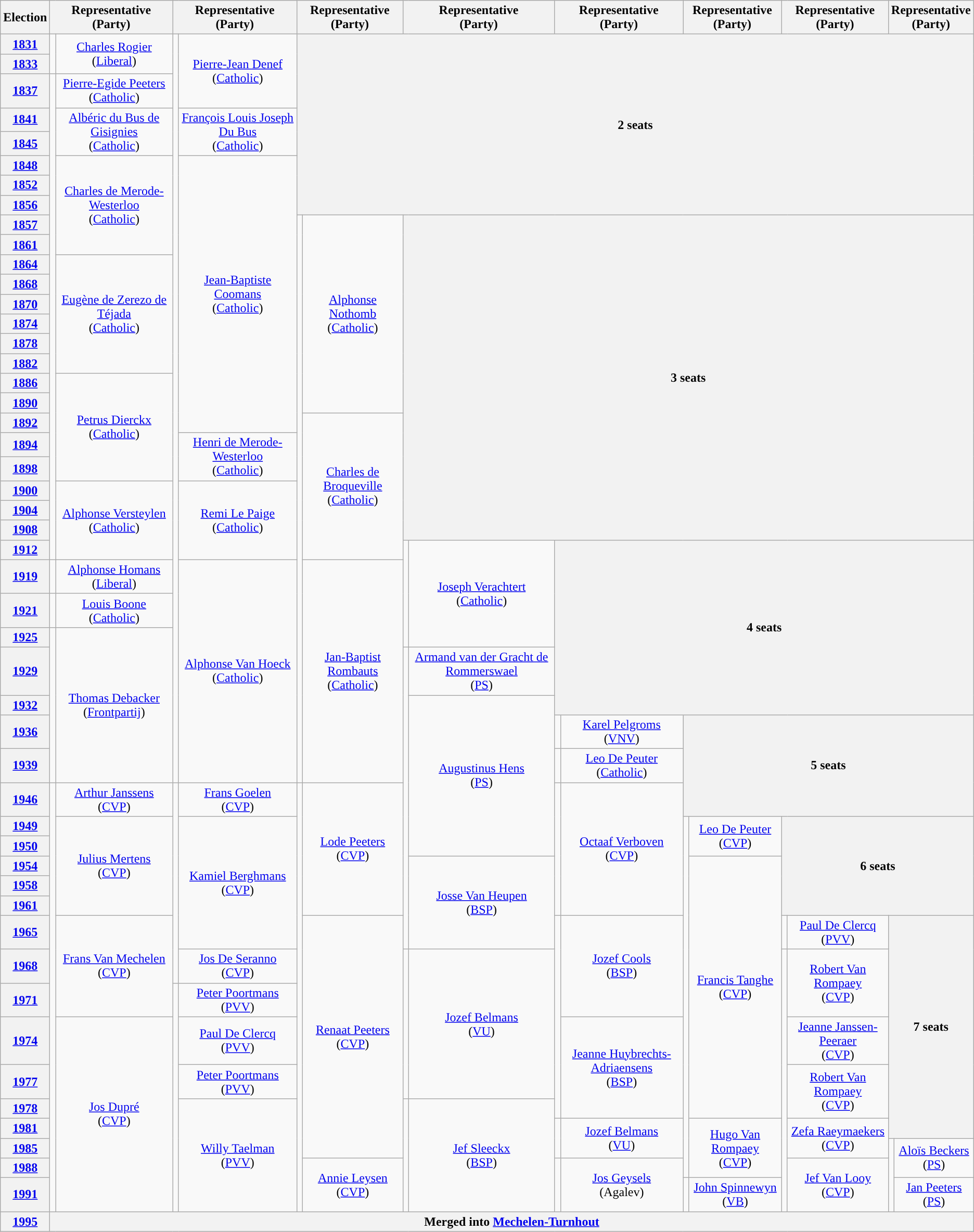<table class="wikitable" style="text-align:center">
<tr>
<th>Election</th>
<th colspan=2>Representative<br>(Party)</th>
<th colspan=2>Representative<br>(Party)</th>
<th colspan=2>Representative<br>(Party)</th>
<th colspan=2>Representative<br>(Party)</th>
<th colspan=2>Representative<br>(Party)</th>
<th colspan=2>Representative<br>(Party)</th>
<th colspan=2>Representative<br>(Party)</th>
<th colspan=2>Representative<br>(Party)</th>
</tr>
<tr>
<th><a href='#'>1831</a></th>
<td rowspan=2; style="background-color: "></td>
<td rowspan=2><a href='#'>Charles Rogier</a><br>(<a href='#'>Liberal</a>)</td>
<td rowspan=32; style="background-color: "></td>
<td rowspan=3><a href='#'>Pierre-Jean Denef</a><br>(<a href='#'>Catholic</a>)</td>
<th colspan=12; rowspan=8>2 seats</th>
</tr>
<tr>
<th><a href='#'>1833</a></th>
</tr>
<tr>
<th><a href='#'>1837</a></th>
<td rowspan=23; style="background-color: "></td>
<td rowspan=1><a href='#'>Pierre-Egide Peeters</a><br>(<a href='#'>Catholic</a>)</td>
</tr>
<tr>
<th><a href='#'>1841</a></th>
<td rowspan=2><a href='#'>Albéric du Bus de Gisignies</a><br>(<a href='#'>Catholic</a>)</td>
<td rowspan=2><a href='#'>François Louis Joseph Du Bus</a><br>(<a href='#'>Catholic</a>)</td>
</tr>
<tr>
<th><a href='#'>1845</a></th>
</tr>
<tr>
<th><a href='#'>1848</a></th>
<td rowspan=5><a href='#'>Charles de Merode-Westerloo</a><br>(<a href='#'>Catholic</a>)</td>
<td rowspan=14><a href='#'>Jean-Baptiste Coomans</a><br>(<a href='#'>Catholic</a>)</td>
</tr>
<tr>
<th><a href='#'>1852</a></th>
</tr>
<tr>
<th><a href='#'>1856</a></th>
</tr>
<tr>
<th><a href='#'>1857</a></th>
<td rowspan=24; style="background-color: "></td>
<td rowspan=10><a href='#'>Alphonse Nothomb</a><br>(<a href='#'>Catholic</a>)</td>
<th colspan=10; rowspan=16>3 seats</th>
</tr>
<tr>
<th><a href='#'>1861</a></th>
</tr>
<tr>
<th><a href='#'>1864</a></th>
<td rowspan=6><a href='#'>Eugène de Zerezo de Téjada</a><br>(<a href='#'>Catholic</a>)</td>
</tr>
<tr>
<th><a href='#'>1868</a></th>
</tr>
<tr>
<th><a href='#'>1870</a></th>
</tr>
<tr>
<th><a href='#'>1874</a></th>
</tr>
<tr>
<th><a href='#'>1878</a></th>
</tr>
<tr>
<th><a href='#'>1882</a></th>
</tr>
<tr>
<th><a href='#'>1886</a></th>
<td rowspan=5><a href='#'>Petrus Dierckx</a><br>(<a href='#'>Catholic</a>)</td>
</tr>
<tr>
<th><a href='#'>1890</a></th>
</tr>
<tr>
<th><a href='#'>1892</a></th>
<td rowspan=7><a href='#'>Charles de Broqueville</a><br>(<a href='#'>Catholic</a>)</td>
</tr>
<tr>
<th><a href='#'>1894</a></th>
<td rowspan=2><a href='#'>Henri de Merode-Westerloo</a><br>(<a href='#'>Catholic</a>)</td>
</tr>
<tr>
<th><a href='#'>1898</a></th>
</tr>
<tr>
<th><a href='#'>1900</a></th>
<td rowspan=4><a href='#'>Alphonse Versteylen</a><br>(<a href='#'>Catholic</a>)</td>
<td rowspan=4><a href='#'>Remi Le Paige</a><br>(<a href='#'>Catholic</a>)</td>
</tr>
<tr>
<th><a href='#'>1904</a></th>
</tr>
<tr>
<th><a href='#'>1908</a></th>
</tr>
<tr>
<th><a href='#'>1912</a></th>
<td rowspan=4; style="background-color: "></td>
<td rowspan=4><a href='#'>Joseph Verachtert</a><br>(<a href='#'>Catholic</a>)</td>
<th colspan=18; rowspan=6>4 seats</th>
</tr>
<tr>
<th><a href='#'>1919</a></th>
<td rowspan=1; style="background-color: "></td>
<td rowspan=1><a href='#'>Alphonse Homans</a><br>(<a href='#'>Liberal</a>)</td>
<td rowspan=7><a href='#'>Alphonse Van Hoeck</a><br>(<a href='#'>Catholic</a>)</td>
<td rowspan=7><a href='#'>Jan-Baptist Rombauts</a><br>(<a href='#'>Catholic</a>)</td>
</tr>
<tr>
<th><a href='#'>1921</a></th>
<td rowspan=1; style="background-color: "></td>
<td rowspan=1><a href='#'>Louis Boone</a><br>(<a href='#'>Catholic</a>)</td>
</tr>
<tr>
<th><a href='#'>1925</a></th>
<td rowspan=5; style="background-color: "></td>
<td rowspan=5><a href='#'>Thomas Debacker</a><br>(<a href='#'>Frontpartij</a>)</td>
</tr>
<tr>
<th><a href='#'>1929</a></th>
<td rowspan=11; style="background-color: "></td>
<td rowspan=1><a href='#'>Armand van der Gracht de Rommerswael</a><br>(<a href='#'>PS</a>)</td>
</tr>
<tr>
<th><a href='#'>1932</a></th>
<td rowspan=6><a href='#'>Augustinus Hens</a><br>(<a href='#'>PS</a>)</td>
</tr>
<tr>
<th><a href='#'>1936</a></th>
<td rowspan=1; style="background-color: "></td>
<td rowspan=1><a href='#'>Karel Pelgroms</a><br>(<a href='#'>VNV</a>)</td>
<th colspan=10; rowspan=3>5 seats</th>
</tr>
<tr>
<th><a href='#'>1939</a></th>
<td rowspan=1; style="background-color: "></td>
<td rowspan=1><a href='#'>Leo De Peuter</a><br>(<a href='#'>Catholic</a>)</td>
</tr>
<tr>
<th><a href='#'>1946</a></th>
<td rowspan=16; style="background-color: "></td>
<td rowspan=1><a href='#'>Arthur Janssens</a><br>(<a href='#'>CVP</a>)</td>
<td rowspan=8; style="background-color: "></td>
<td rowspan=1><a href='#'>Frans Goelen</a><br>(<a href='#'>CVP</a>)</td>
<td rowspan=16; style="background-color: "></td>
<td rowspan=6><a href='#'>Lode Peeters</a><br>(<a href='#'>CVP</a>)</td>
<td rowspan=6; style="background-color: "></td>
<td rowspan=6><a href='#'>Octaaf Verboven</a><br>(<a href='#'>CVP</a>)</td>
</tr>
<tr>
<th><a href='#'>1949</a></th>
<td rowspan=5><a href='#'>Julius Mertens</a><br>(<a href='#'>CVP</a>)</td>
<td rowspan=6><a href='#'>Kamiel Berghmans</a><br>(<a href='#'>CVP</a>)</td>
<td rowspan=14; style="background-color: "></td>
<td rowspan=2><a href='#'>Leo De Peuter</a><br>(<a href='#'>CVP</a>)</td>
<th colspan=4; rowspan=5>6 seats</th>
</tr>
<tr>
<th><a href='#'>1950</a></th>
</tr>
<tr>
<th><a href='#'>1954</a></th>
<td rowspan=4><a href='#'>Josse Van Heupen</a><br>(<a href='#'>BSP</a>)</td>
<td rowspan=9><a href='#'>Francis Tanghe</a><br>(<a href='#'>CVP</a>)</td>
</tr>
<tr>
<th><a href='#'>1958</a></th>
</tr>
<tr>
<th><a href='#'>1961</a></th>
</tr>
<tr>
<th><a href='#'>1965</a></th>
<td rowspan=3><a href='#'>Frans Van Mechelen</a><br>(<a href='#'>CVP</a>)</td>
<td rowspan=8><a href='#'>Renaat Peeters</a><br>(<a href='#'>CVP</a>)</td>
<td rowspan=6; style="background-color: "></td>
<td rowspan=3><a href='#'>Jozef Cools</a><br>(<a href='#'>BSP</a>)</td>
<td rowspan=1; style="background-color: "></td>
<td rowspan=1><a href='#'>Paul De Clercq</a><br>(<a href='#'>PVV</a>)</td>
<th colspan=2; rowspan=7>7 seats</th>
</tr>
<tr>
<th><a href='#'>1968</a></th>
<td rowspan=1><a href='#'>Jos De Seranno</a><br>(<a href='#'>CVP</a>)</td>
<td rowspan=4; style="background-color: "></td>
<td rowspan=4><a href='#'>Jozef Belmans</a><br>(<a href='#'>VU</a>)</td>
<td rowspan=9; style="background-color: "></td>
<td rowspan=2><a href='#'>Robert Van Rompaey</a><br>(<a href='#'>CVP</a>)</td>
</tr>
<tr>
<th><a href='#'>1971</a></th>
<td rowspan=8; style="background-color: "></td>
<td rowspan=1><a href='#'>Peter Poortmans</a><br>(<a href='#'>PVV</a>)</td>
</tr>
<tr>
<th><a href='#'>1974</a></th>
<td rowspan=7><a href='#'>Jos Dupré</a><br>(<a href='#'>CVP</a>)</td>
<td rowspan=1><a href='#'>Paul De Clercq</a><br>(<a href='#'>PVV</a>)</td>
<td rowspan=3><a href='#'>Jeanne Huybrechts-Adriaensens</a><br>(<a href='#'>BSP</a>)</td>
<td rowspan=1><a href='#'>Jeanne Janssen-Peeraer</a><br>(<a href='#'>CVP</a>)</td>
</tr>
<tr>
<th><a href='#'>1977</a></th>
<td rowspan=1><a href='#'>Peter Poortmans</a><br>(<a href='#'>PVV</a>)</td>
<td rowspan=2><a href='#'>Robert Van Rompaey</a><br>(<a href='#'>CVP</a>)</td>
</tr>
<tr>
<th><a href='#'>1978</a></th>
<td rowspan=5><a href='#'>Willy Taelman</a><br>(<a href='#'>PVV</a>)</td>
<td rowspan=5; style="background-color: "></td>
<td rowspan=5><a href='#'>Jef Sleeckx</a><br>(<a href='#'>BSP</a>)</td>
</tr>
<tr>
<th><a href='#'>1981</a></th>
<td rowspan=2; style="background-color: "></td>
<td rowspan=2><a href='#'>Jozef Belmans</a><br>(<a href='#'>VU</a>)</td>
<td rowspan=3><a href='#'>Hugo Van Rompaey</a><br>(<a href='#'>CVP</a>)</td>
<td rowspan=2><a href='#'>Zefa Raeymaekers</a><br>(<a href='#'>CVP</a>)</td>
</tr>
<tr>
<th><a href='#'>1985</a></th>
<td rowspan=3; style="background-color: "></td>
<td rowspan=2><a href='#'>Aloïs Beckers</a><br>(<a href='#'>PS</a>)</td>
</tr>
<tr>
<th><a href='#'>1988</a></th>
<td rowspan=2><a href='#'>Annie Leysen</a><br>(<a href='#'>CVP</a>)</td>
<td rowspan=2; style="background-color: "></td>
<td rowspan=2><a href='#'>Jos Geysels</a><br>(Agalev)</td>
<td rowspan=2><a href='#'>Jef Van Looy</a><br>(<a href='#'>CVP</a>)</td>
</tr>
<tr>
<th><a href='#'>1991</a></th>
<td rowspan=1; style="background-color: "></td>
<td rowspan=1><a href='#'>John Spinnewyn</a><br>(<a href='#'>VB</a>)</td>
<td rowspan=1><a href='#'>Jan Peeters</a><br>(<a href='#'>PS</a>)</td>
</tr>
<tr>
<th><a href='#'>1995</a></th>
<th colspan=16>Merged into <a href='#'>Mechelen-Turnhout</a></th>
</tr>
</table>
